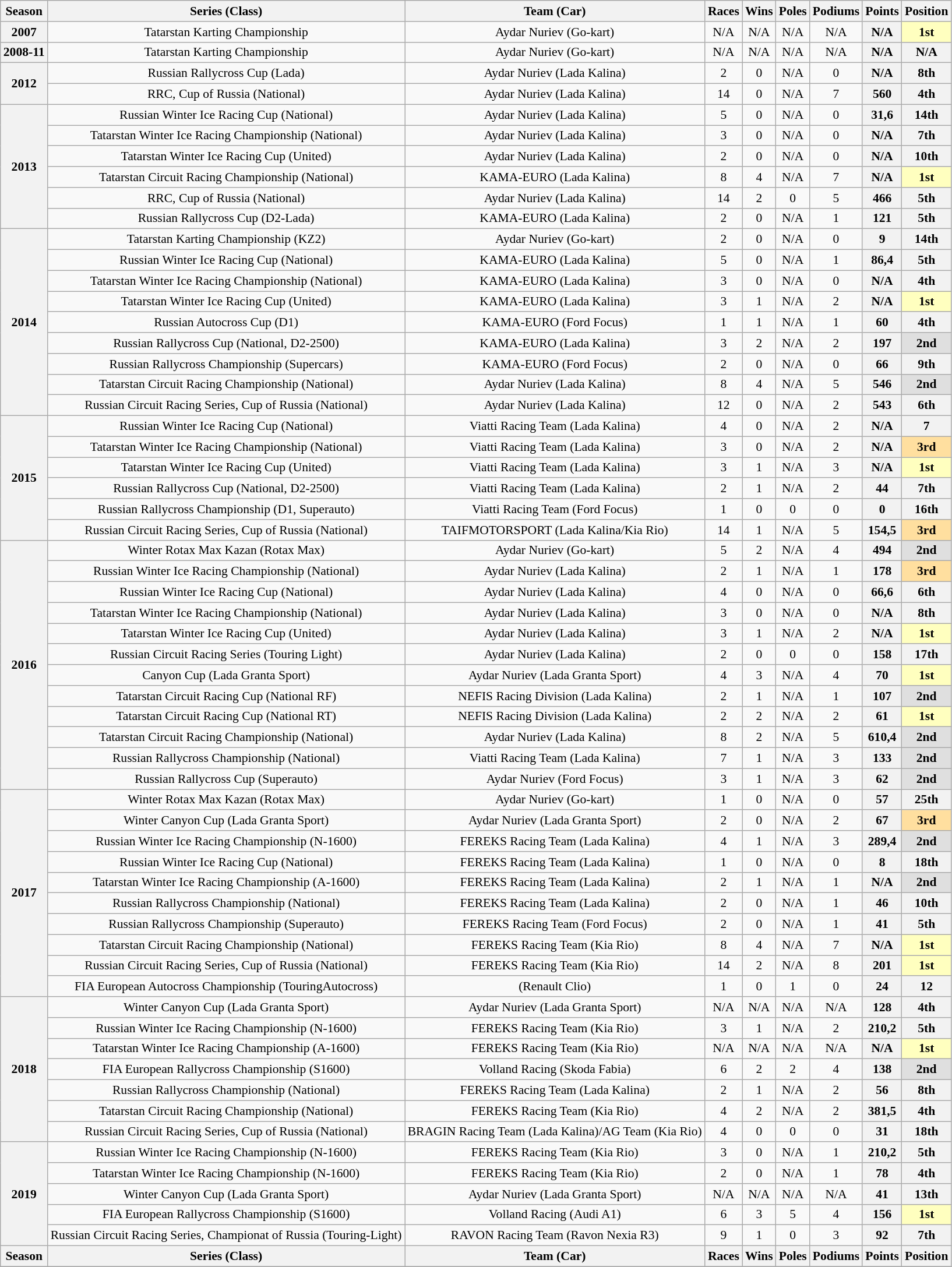<table class="wikitable" style="font-size: 90%; text-align:center">
<tr>
<th>Season</th>
<th>Series (Class)</th>
<th>Team (Car)</th>
<th>Races</th>
<th>Wins</th>
<th>Poles</th>
<th>Podiums</th>
<th>Points</th>
<th>Position</th>
</tr>
<tr>
<th>2007</th>
<td>Tatarstan Karting Championship</td>
<td>Aydar Nuriev (Go-kart)</td>
<td>N/A</td>
<td>N/A</td>
<td>N/A</td>
<td>N/A</td>
<th>N/A</th>
<th style="background:#ffffbf;">1st</th>
</tr>
<tr>
<th>2008-11</th>
<td>Tatarstan Karting Championship</td>
<td>Aydar Nuriev (Go-kart)</td>
<td>N/A</td>
<td>N/A</td>
<td>N/A</td>
<td>N/A</td>
<th>N/A</th>
<th>N/A</th>
</tr>
<tr>
<th rowspan=2>2012</th>
<td>Russian Rallycross Cup (Lada)</td>
<td>Aydar Nuriev (Lada Kalina)</td>
<td>2</td>
<td>0</td>
<td>N/A</td>
<td>0</td>
<th>N/A</th>
<th>8th</th>
</tr>
<tr>
<td>RRC, Cup of Russia (National)</td>
<td>Aydar Nuriev (Lada Kalina)</td>
<td>14</td>
<td>0</td>
<td>N/A</td>
<td>7</td>
<th>560</th>
<th>4th</th>
</tr>
<tr>
<th rowspan=6>2013</th>
<td>Russian Winter Ice Racing Cup (National)</td>
<td>Aydar Nuriev (Lada Kalina)</td>
<td>5</td>
<td>0</td>
<td>N/A</td>
<td>0</td>
<th>31,6</th>
<th>14th</th>
</tr>
<tr>
<td>Tatarstan Winter Ice Racing Championship (National)</td>
<td>Aydar Nuriev (Lada Kalina)</td>
<td>3</td>
<td>0</td>
<td>N/A</td>
<td>0</td>
<th>N/A</th>
<th>7th</th>
</tr>
<tr>
<td>Tatarstan Winter Ice Racing Cup (United)</td>
<td>Aydar Nuriev (Lada Kalina)</td>
<td>2</td>
<td>0</td>
<td>N/A</td>
<td>0</td>
<th>N/A</th>
<th>10th</th>
</tr>
<tr>
<td>Tatarstan Circuit Racing Championship (National)</td>
<td>KAMA-EURO (Lada Kalina)</td>
<td>8</td>
<td>4</td>
<td>N/A</td>
<td>7</td>
<th>N/A</th>
<th style="background:#ffffbf;">1st</th>
</tr>
<tr>
<td>RRC, Cup of Russia (National)</td>
<td>Aydar Nuriev (Lada Kalina)</td>
<td>14</td>
<td>2</td>
<td>0</td>
<td>5</td>
<th>466</th>
<th>5th</th>
</tr>
<tr>
<td>Russian Rallycross Cup (D2-Lada)</td>
<td>KAMA-EURO (Lada Kalina)</td>
<td>2</td>
<td>0</td>
<td>N/A</td>
<td>1</td>
<th>121</th>
<th>5th</th>
</tr>
<tr>
<th rowspan=9>2014</th>
<td>Tatarstan Karting Championship (KZ2)</td>
<td>Aydar Nuriev (Go-kart)</td>
<td>2</td>
<td>0</td>
<td>N/A</td>
<td>0</td>
<th>9</th>
<th>14th</th>
</tr>
<tr>
<td>Russian Winter Ice Racing Cup (National)</td>
<td>KAMA-EURO (Lada Kalina)</td>
<td>5</td>
<td>0</td>
<td>N/A</td>
<td>1</td>
<th>86,4</th>
<th>5th</th>
</tr>
<tr>
<td>Tatarstan Winter Ice Racing Championship (National)</td>
<td>KAMA-EURO (Lada Kalina)</td>
<td>3</td>
<td>0</td>
<td>N/A</td>
<td>0</td>
<th>N/A</th>
<th>4th</th>
</tr>
<tr>
<td>Tatarstan Winter Ice Racing Cup (United)</td>
<td>KAMA-EURO (Lada Kalina)</td>
<td>3</td>
<td>1</td>
<td>N/A</td>
<td>2</td>
<th>N/A</th>
<th style="background:#ffffbf;">1st</th>
</tr>
<tr>
<td>Russian Autocross Cup (D1)</td>
<td>KAMA-EURO (Ford Focus)</td>
<td>1</td>
<td>1</td>
<td>N/A</td>
<td>1</td>
<th>60</th>
<th>4th</th>
</tr>
<tr>
<td>Russian Rallycross Cup (National, D2-2500)</td>
<td>KAMA-EURO (Lada Kalina)</td>
<td>3</td>
<td>2</td>
<td>N/A</td>
<td>2</td>
<th>197</th>
<th style="background:#DFDFDF;">2nd</th>
</tr>
<tr>
<td>Russian Rallycross Championship (Supercars)</td>
<td>KAMA-EURO (Ford Focus)</td>
<td>2</td>
<td>0</td>
<td>N/A</td>
<td>0</td>
<th>66</th>
<th>9th</th>
</tr>
<tr>
<td>Tatarstan Circuit Racing Championship (National)</td>
<td>Aydar Nuriev (Lada Kalina)</td>
<td>8</td>
<td>4</td>
<td>N/A</td>
<td>5</td>
<th>546</th>
<th style="background:#DFDFDF;">2nd</th>
</tr>
<tr>
<td>Russian Circuit Racing Series, Cup of Russia (National)</td>
<td>Aydar Nuriev (Lada Kalina)</td>
<td>12</td>
<td>0</td>
<td>N/A</td>
<td>2</td>
<th>543</th>
<th>6th</th>
</tr>
<tr>
<th rowspan=6>2015</th>
<td>Russian Winter Ice Racing Cup (National)</td>
<td>Viatti Racing Team (Lada Kalina)</td>
<td>4</td>
<td>0</td>
<td>N/A</td>
<td>2</td>
<th>N/A</th>
<th>7</th>
</tr>
<tr>
<td>Tatarstan Winter Ice Racing Championship (National)</td>
<td>Viatti Racing Team (Lada Kalina)</td>
<td>3</td>
<td>0</td>
<td>N/A</td>
<td>2</td>
<th>N/A</th>
<th style="background:#ffdf9f;">3rd</th>
</tr>
<tr>
<td>Tatarstan Winter Ice Racing Cup (United)</td>
<td>Viatti Racing Team (Lada Kalina)</td>
<td>3</td>
<td>1</td>
<td>N/A</td>
<td>3</td>
<th>N/A</th>
<th style="background:#ffffbf;">1st</th>
</tr>
<tr>
<td>Russian Rallycross Cup (National, D2-2500)</td>
<td>Viatti Racing Team (Lada Kalina)</td>
<td>2</td>
<td>1</td>
<td>N/A</td>
<td>2</td>
<th>44</th>
<th>7th</th>
</tr>
<tr>
<td>Russian Rallycross Championship (D1, Superauto)</td>
<td>Viatti Racing Team (Ford Focus)</td>
<td>1</td>
<td>0</td>
<td>0</td>
<td>0</td>
<th>0</th>
<th>16th</th>
</tr>
<tr>
<td>Russian Circuit Racing Series, Cup of Russia (National)</td>
<td>TAIFMOTORSPORT (Lada Kalina/Kia Rio)</td>
<td>14</td>
<td>1</td>
<td>N/A</td>
<td>5</td>
<th>154,5</th>
<th style="background:#ffdf9f;">3rd</th>
</tr>
<tr>
<th rowspan=12>2016</th>
<td>Winter Rotax Max Kazan (Rotax Max)</td>
<td>Aydar Nuriev (Go-kart)</td>
<td>5</td>
<td>2</td>
<td>N/A</td>
<td>4</td>
<th>494</th>
<th style="background:#DFDFDF;">2nd</th>
</tr>
<tr>
<td>Russian Winter Ice Racing Championship (National)</td>
<td>Aydar Nuriev (Lada Kalina)</td>
<td>2</td>
<td>1</td>
<td>N/A</td>
<td>1</td>
<th>178</th>
<th style="background:#ffdf9f;">3rd</th>
</tr>
<tr>
<td>Russian Winter Ice Racing Cup (National)</td>
<td>Aydar Nuriev (Lada Kalina)</td>
<td>4</td>
<td>0</td>
<td>N/A</td>
<td>0</td>
<th>66,6</th>
<th>6th</th>
</tr>
<tr>
<td>Tatarstan Winter Ice Racing Championship (National)</td>
<td>Aydar Nuriev (Lada Kalina)</td>
<td>3</td>
<td>0</td>
<td>N/A</td>
<td>0</td>
<th>N/A</th>
<th>8th</th>
</tr>
<tr>
<td>Tatarstan Winter Ice Racing Cup (United)</td>
<td>Aydar Nuriev (Lada Kalina)</td>
<td>3</td>
<td>1</td>
<td>N/A</td>
<td>2</td>
<th>N/A</th>
<th style="background:#ffffbf;">1st</th>
</tr>
<tr>
<td>Russian Circuit Racing Series (Touring Light)</td>
<td>Aydar Nuriev (Lada Kalina)</td>
<td>2</td>
<td>0</td>
<td>0</td>
<td>0</td>
<th>158</th>
<th>17th</th>
</tr>
<tr>
<td>Canyon Cup (Lada Granta Sport)</td>
<td>Aydar Nuriev (Lada Granta Sport)</td>
<td>4</td>
<td>3</td>
<td>N/A</td>
<td>4</td>
<th>70</th>
<th style="background:#ffffbf;">1st</th>
</tr>
<tr>
<td>Tatarstan Circuit Racing Cup (National RF)</td>
<td>NEFIS Racing Division (Lada Kalina)</td>
<td>2</td>
<td>1</td>
<td>N/A</td>
<td>1</td>
<th>107</th>
<th style="background:#DFDFDF;">2nd</th>
</tr>
<tr>
<td>Tatarstan Circuit Racing Cup (National RT)</td>
<td>NEFIS Racing Division (Lada Kalina)</td>
<td>2</td>
<td>2</td>
<td>N/A</td>
<td>2</td>
<th>61</th>
<th style="background:#ffffbf;">1st</th>
</tr>
<tr>
<td>Tatarstan Circuit Racing Championship (National)</td>
<td>Aydar Nuriev (Lada Kalina)</td>
<td>8</td>
<td>2</td>
<td>N/A</td>
<td>5</td>
<th>610,4</th>
<th style="background:#DFDFDF;">2nd</th>
</tr>
<tr>
<td>Russian Rallycross Championship (National)</td>
<td>Viatti Racing Team (Lada Kalina)</td>
<td>7</td>
<td>1</td>
<td>N/A</td>
<td>3</td>
<th>133</th>
<th style="background:#DFDFDF;">2nd</th>
</tr>
<tr>
<td>Russian Rallycross Cup (Superauto)</td>
<td>Aydar Nuriev (Ford Focus)</td>
<td>3</td>
<td>1</td>
<td>N/A</td>
<td>3</td>
<th>62</th>
<th style="background:#DFDFDF;">2nd</th>
</tr>
<tr>
<th rowspan=10>2017</th>
<td>Winter Rotax Max Kazan (Rotax Max)</td>
<td>Aydar Nuriev (Go-kart)</td>
<td>1</td>
<td>0</td>
<td>N/A</td>
<td>0</td>
<th>57</th>
<th>25th</th>
</tr>
<tr>
<td>Winter Canyon Cup (Lada Granta Sport)</td>
<td>Aydar Nuriev (Lada Granta Sport)</td>
<td>2</td>
<td>0</td>
<td>N/A</td>
<td>2</td>
<th>67</th>
<th style="background:#ffdf9f;">3rd</th>
</tr>
<tr>
<td>Russian Winter Ice Racing Championship (N-1600)</td>
<td>FEREKS Racing Team (Lada Kalina)</td>
<td>4</td>
<td>1</td>
<td>N/A</td>
<td>3</td>
<th>289,4</th>
<th style="background:#DFDFDF;">2nd</th>
</tr>
<tr>
<td>Russian Winter Ice Racing Cup (National)</td>
<td>FEREKS Racing Team (Lada Kalina)</td>
<td>1</td>
<td>0</td>
<td>N/A</td>
<td>0</td>
<th>8</th>
<th>18th</th>
</tr>
<tr>
<td>Tatarstan Winter Ice Racing Championship (A-1600)</td>
<td>FEREKS Racing Team (Lada Kalina)</td>
<td>2</td>
<td>1</td>
<td>N/A</td>
<td>1</td>
<th>N/A</th>
<th style="background:#DFDFDF;">2nd</th>
</tr>
<tr>
<td>Russian Rallycross Championship (National)</td>
<td>FEREKS Racing Team (Lada Kalina)</td>
<td>2</td>
<td>0</td>
<td>N/A</td>
<td>1</td>
<th>46</th>
<th>10th</th>
</tr>
<tr>
<td>Russian Rallycross Championship (Superauto)</td>
<td>FEREKS Racing Team (Ford Focus)</td>
<td>2</td>
<td>0</td>
<td>N/A</td>
<td>1</td>
<th>41</th>
<th>5th</th>
</tr>
<tr>
<td>Tatarstan Circuit Racing Championship (National)</td>
<td>FEREKS Racing Team (Kia Rio)</td>
<td>8</td>
<td>4</td>
<td>N/A</td>
<td>7</td>
<th>N/A</th>
<th style="background:#ffffbf;">1st</th>
</tr>
<tr>
<td>Russian Circuit Racing Series, Cup of Russia (National)</td>
<td>FEREKS Racing Team (Kia Rio)</td>
<td>14</td>
<td>2</td>
<td>N/A</td>
<td>8</td>
<th>201</th>
<th style="background:#ffffbf;">1st</th>
</tr>
<tr>
<td>FIA European Autocross Championship (TouringAutocross)</td>
<td>(Renault Clio)</td>
<td>1</td>
<td>0</td>
<td>1</td>
<td>0</td>
<th>24</th>
<th>12</th>
</tr>
<tr>
<th rowspan=7>2018</th>
<td>Winter Canyon Cup (Lada Granta Sport)</td>
<td>Aydar Nuriev (Lada Granta Sport)</td>
<td>N/A</td>
<td>N/A</td>
<td>N/A</td>
<td>N/A</td>
<th>128</th>
<th>4th</th>
</tr>
<tr>
<td>Russian Winter Ice Racing Championship (N-1600)</td>
<td>FEREKS Racing Team (Kia Rio)</td>
<td>3</td>
<td>1</td>
<td>N/A</td>
<td>2</td>
<th>210,2</th>
<th>5th</th>
</tr>
<tr>
<td>Tatarstan Winter Ice Racing Championship (A-1600)</td>
<td>FEREKS Racing Team (Kia Rio)</td>
<td>N/A</td>
<td>N/A</td>
<td>N/A</td>
<td>N/A</td>
<th>N/A</th>
<th style="background:#ffffbf;">1st</th>
</tr>
<tr>
<td>FIA European Rallycross Championship (S1600)</td>
<td>Volland Racing (Skoda Fabia)</td>
<td>6</td>
<td>2</td>
<td>2</td>
<td>4</td>
<th>138</th>
<th style="background:#DFDFDF;">2nd</th>
</tr>
<tr>
<td>Russian Rallycross Championship (National)</td>
<td>FEREKS Racing Team (Lada Kalina)</td>
<td>2</td>
<td>1</td>
<td>N/A</td>
<td>2</td>
<th>56</th>
<th>8th</th>
</tr>
<tr>
<td>Tatarstan Circuit Racing Championship (National)</td>
<td>FEREKS Racing Team (Kia Rio)</td>
<td>4</td>
<td>2</td>
<td>N/A</td>
<td>2</td>
<th>381,5</th>
<th>4th</th>
</tr>
<tr>
<td>Russian Circuit Racing Series, Cup of Russia (National)</td>
<td>BRAGIN Racing Team (Lada Kalina)/AG Team (Kia Rio)</td>
<td>4</td>
<td>0</td>
<td>0</td>
<td>0</td>
<th>31</th>
<th>18th</th>
</tr>
<tr>
<th rowspan=5>2019</th>
<td>Russian Winter Ice Racing Championship (N-1600)</td>
<td>FEREKS Racing Team (Kia Rio)</td>
<td>3</td>
<td>0</td>
<td>N/A</td>
<td>1</td>
<th>210,2</th>
<th>5th</th>
</tr>
<tr>
<td>Tatarstan Winter Ice Racing Championship (N-1600)</td>
<td>FEREKS Racing Team (Kia Rio)</td>
<td>2</td>
<td>0</td>
<td>N/A</td>
<td>1</td>
<th>78</th>
<th>4th</th>
</tr>
<tr>
<td>Winter Canyon Cup (Lada Granta Sport)</td>
<td>Aydar Nuriev (Lada Granta Sport)</td>
<td>N/A</td>
<td>N/A</td>
<td>N/A</td>
<td>N/A</td>
<th>41</th>
<th>13th</th>
</tr>
<tr>
<td>FIA European Rallycross Championship (S1600)</td>
<td>Volland Racing (Audi A1)</td>
<td>6</td>
<td>3</td>
<td>5</td>
<td>4</td>
<th>156</th>
<th style="background:#ffffbf;">1st</th>
</tr>
<tr>
<td>Russian Circuit Racing Series, Championat of Russia (Touring-Light)</td>
<td>RAVON Racing Team (Ravon Nexia R3)</td>
<td>9</td>
<td>1</td>
<td>0</td>
<td>3</td>
<th>92</th>
<th>7th</th>
</tr>
<tr>
<th>Season</th>
<th>Series (Class)</th>
<th>Team (Car)</th>
<th>Races</th>
<th>Wins</th>
<th>Poles</th>
<th>Podiums</th>
<th>Points</th>
<th>Position</th>
</tr>
<tr>
</tr>
</table>
